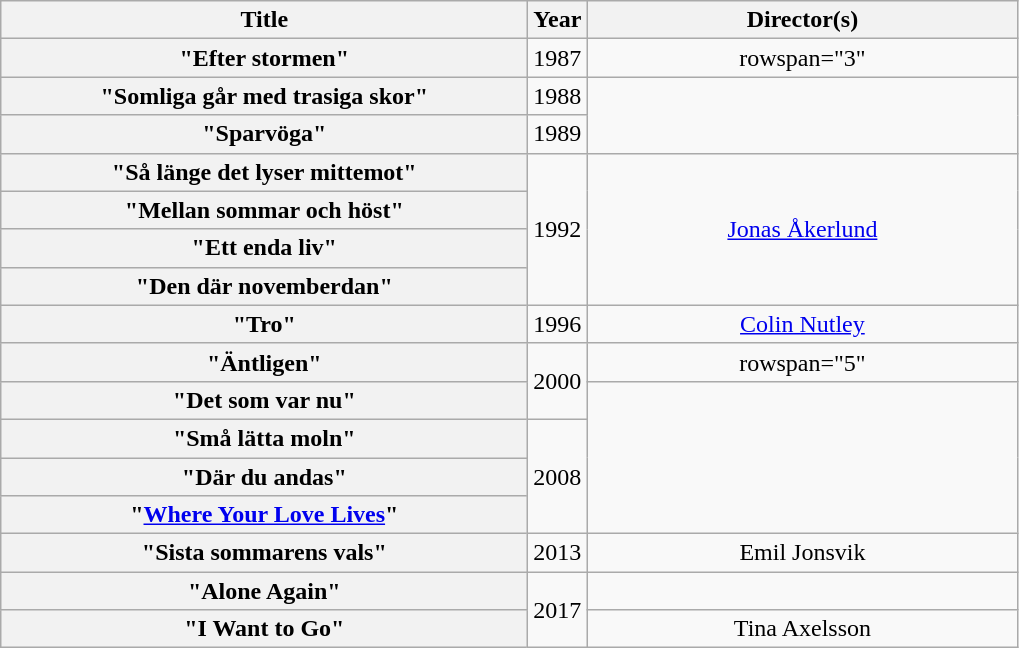<table class="wikitable plainrowheaders" style="text-align:center;" border="1">
<tr>
<th scope="col" style="width:21.5em;">Title</th>
<th scope="col">Year</th>
<th scope="col" style="width:17.5em;">Director(s)</th>
</tr>
<tr>
<th scope="row">"Efter stormen"</th>
<td>1987</td>
<td>rowspan="3" </td>
</tr>
<tr>
<th scope="row">"Somliga går med trasiga skor" </th>
<td>1988</td>
</tr>
<tr>
<th scope="row">"Sparvöga"</th>
<td>1989</td>
</tr>
<tr>
<th scope="row">"Så länge det lyser mittemot"</th>
<td rowspan="4">1992</td>
<td rowspan="4"><a href='#'>Jonas Åkerlund</a></td>
</tr>
<tr>
<th scope="row">"Mellan sommar och höst"</th>
</tr>
<tr>
<th scope="row">"Ett enda liv"</th>
</tr>
<tr>
<th scope="row">"Den där novemberdan"</th>
</tr>
<tr>
<th scope="row">"Tro"</th>
<td>1996</td>
<td><a href='#'>Colin Nutley</a></td>
</tr>
<tr>
<th scope="row">"Äntligen"</th>
<td rowspan="2">2000</td>
<td>rowspan="5" </td>
</tr>
<tr>
<th scope="row">"Det som var nu" </th>
</tr>
<tr>
<th scope="row">"Små lätta moln"</th>
<td rowspan="3">2008</td>
</tr>
<tr>
<th scope="row">"Där du andas"</th>
</tr>
<tr>
<th scope="row">"<a href='#'>Where Your Love Lives</a>" </th>
</tr>
<tr>
<th scope="row">"Sista sommarens vals"</th>
<td>2013</td>
<td>Emil Jonsvik</td>
</tr>
<tr>
<th scope="row">"Alone Again"</th>
<td rowspan="2">2017</td>
<td></td>
</tr>
<tr>
<th scope="row">"I Want to Go"</th>
<td>Tina Axelsson</td>
</tr>
</table>
